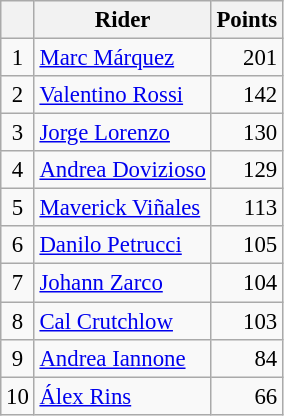<table class="wikitable" style="font-size: 95%;">
<tr>
<th></th>
<th>Rider</th>
<th>Points</th>
</tr>
<tr>
<td align=center>1</td>
<td> <a href='#'>Marc Márquez</a></td>
<td align=right>201</td>
</tr>
<tr>
<td align=center>2</td>
<td> <a href='#'>Valentino Rossi</a></td>
<td align=right>142</td>
</tr>
<tr>
<td align=center>3</td>
<td> <a href='#'>Jorge Lorenzo</a></td>
<td align=right>130</td>
</tr>
<tr>
<td align=center>4</td>
<td> <a href='#'>Andrea Dovizioso</a></td>
<td align=right>129</td>
</tr>
<tr>
<td align=center>5</td>
<td> <a href='#'>Maverick Viñales</a></td>
<td align=right>113</td>
</tr>
<tr>
<td align=center>6</td>
<td> <a href='#'>Danilo Petrucci</a></td>
<td align=right>105</td>
</tr>
<tr>
<td align=center>7</td>
<td> <a href='#'>Johann Zarco</a></td>
<td align=right>104</td>
</tr>
<tr>
<td align=center>8</td>
<td> <a href='#'>Cal Crutchlow</a></td>
<td align=right>103</td>
</tr>
<tr>
<td align=center>9</td>
<td> <a href='#'>Andrea Iannone</a></td>
<td align=right>84</td>
</tr>
<tr>
<td align=center>10</td>
<td> <a href='#'>Álex Rins</a></td>
<td align=right>66</td>
</tr>
</table>
